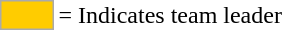<table>
<tr>
<td style="background-color:#FFCC00; border:1px solid #aaaaaa; width:2em;"></td>
<td>= Indicates team leader</td>
</tr>
</table>
